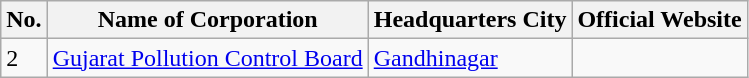<table class="wikitable">
<tr>
<th>No.</th>
<th>Name of Corporation</th>
<th>Headquarters City</th>
<th>Official Website</th>
</tr>
<tr>
<td>2</td>
<td><a href='#'>Gujarat Pollution Control Board</a></td>
<td><a href='#'>Gandhinagar</a></td>
<td></td>
</tr>
</table>
